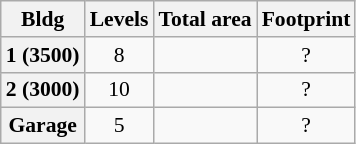<table class="wikitable sortable" style="font-size:90%;text-align:center;">
<tr>
<th>Bldg</th>
<th>Levels</th>
<th>Total area</th>
<th>Footprint</th>
</tr>
<tr>
<th>1 (3500)</th>
<td>8</td>
<td></td>
<td>?</td>
</tr>
<tr>
<th>2 (3000)</th>
<td>10</td>
<td></td>
<td>?</td>
</tr>
<tr>
<th>Garage</th>
<td>5</td>
<td></td>
<td>?</td>
</tr>
</table>
